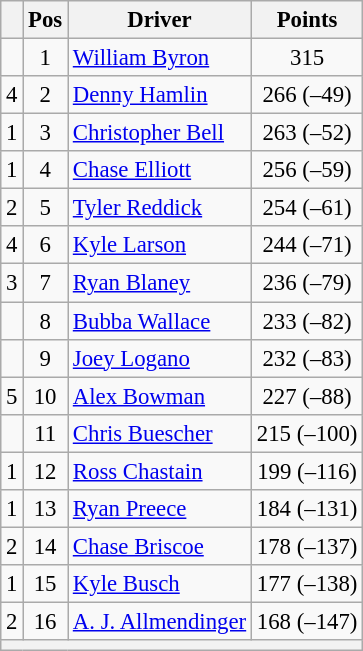<table class="wikitable" style="font-size: 95%;">
<tr>
<th></th>
<th>Pos</th>
<th>Driver</th>
<th>Points</th>
</tr>
<tr>
<td align="left"></td>
<td style="text-align:center;">1</td>
<td><a href='#'>William Byron</a></td>
<td style="text-align:center;">315</td>
</tr>
<tr>
<td align="left"> 4</td>
<td style="text-align:center;">2</td>
<td><a href='#'>Denny Hamlin</a></td>
<td style="text-align:center;">266 (–49)</td>
</tr>
<tr>
<td align="left"> 1</td>
<td style="text-align:center;">3</td>
<td><a href='#'>Christopher Bell</a></td>
<td style="text-align:center;">263 (–52)</td>
</tr>
<tr>
<td align="left"> 1</td>
<td style="text-align:center;">4</td>
<td><a href='#'>Chase Elliott</a></td>
<td style="text-align:center;">256 (–59)</td>
</tr>
<tr>
<td align="left"> 2</td>
<td style="text-align:center;">5</td>
<td><a href='#'>Tyler Reddick</a></td>
<td style="text-align:center;">254 (–61)</td>
</tr>
<tr>
<td align="left"> 4</td>
<td style="text-align:center;">6</td>
<td><a href='#'>Kyle Larson</a></td>
<td style="text-align:center;">244 (–71)</td>
</tr>
<tr>
<td align="left"> 3</td>
<td style="text-align:center;">7</td>
<td><a href='#'>Ryan Blaney</a></td>
<td style="text-align:center;">236 (–79)</td>
</tr>
<tr>
<td align="left"></td>
<td style="text-align:center;">8</td>
<td><a href='#'>Bubba Wallace</a></td>
<td style="text-align:center;">233 (–82)</td>
</tr>
<tr>
<td align="left"></td>
<td style="text-align:center;">9</td>
<td><a href='#'>Joey Logano</a></td>
<td style="text-align:center;">232 (–83)</td>
</tr>
<tr>
<td align="left"> 5</td>
<td style="text-align:center;">10</td>
<td><a href='#'>Alex Bowman</a></td>
<td style="text-align:center;">227 (–88)</td>
</tr>
<tr>
<td align="left"></td>
<td style="text-align:center;">11</td>
<td><a href='#'>Chris Buescher</a></td>
<td style="text-align:center;">215 (–100)</td>
</tr>
<tr>
<td align="left"> 1</td>
<td style="text-align:center;">12</td>
<td><a href='#'>Ross Chastain</a></td>
<td style="text-align:center;">199 (–116)</td>
</tr>
<tr>
<td align="left"> 1</td>
<td style="text-align:center;">13</td>
<td><a href='#'>Ryan Preece</a></td>
<td style="text-align:center;">184 (–131)</td>
</tr>
<tr>
<td align="left"> 2</td>
<td style="text-align:center;">14</td>
<td><a href='#'>Chase Briscoe</a></td>
<td style="text-align:center;">178 (–137)</td>
</tr>
<tr>
<td align="left"> 1</td>
<td style="text-align:center;">15</td>
<td><a href='#'>Kyle Busch</a></td>
<td style="text-align:center;">177 (–138)</td>
</tr>
<tr>
<td align="left"> 2</td>
<td style="text-align:center;">16</td>
<td><a href='#'>A. J. Allmendinger</a></td>
<td style="text-align:center;">168 (–147)</td>
</tr>
<tr class="sortbottom">
<th colspan="9"></th>
</tr>
</table>
